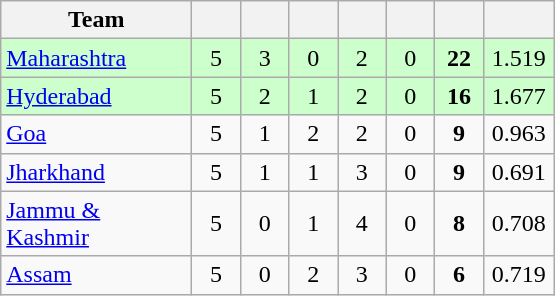<table class="wikitable" style="text-align:center">
<tr>
<th style="width:120px">Team</th>
<th style="width:25px"></th>
<th style="width:25px"></th>
<th style="width:25px"></th>
<th style="width:25px"></th>
<th style="width:25px"></th>
<th style="width:25px"></th>
<th style="width:40px;"></th>
</tr>
<tr style="background:#cfc;">
<td style="text-align:left"><a href='#'>Maharashtra</a></td>
<td>5</td>
<td>3</td>
<td>0</td>
<td>2</td>
<td>0</td>
<td><strong>22</strong></td>
<td>1.519</td>
</tr>
<tr style="background:#cfc;">
<td style="text-align:left"><a href='#'>Hyderabad</a></td>
<td>5</td>
<td>2</td>
<td>1</td>
<td>2</td>
<td>0</td>
<td><strong>16</strong></td>
<td>1.677</td>
</tr>
<tr>
<td style="text-align:left"><a href='#'>Goa</a></td>
<td>5</td>
<td>1</td>
<td>2</td>
<td>2</td>
<td>0</td>
<td><strong>9</strong></td>
<td>0.963</td>
</tr>
<tr>
<td style="text-align:left"><a href='#'>Jharkhand</a></td>
<td>5</td>
<td>1</td>
<td>1</td>
<td>3</td>
<td>0</td>
<td><strong>9</strong></td>
<td>0.691</td>
</tr>
<tr>
<td style="text-align:left"><a href='#'>Jammu & Kashmir</a></td>
<td>5</td>
<td>0</td>
<td>1</td>
<td>4</td>
<td>0</td>
<td><strong>8</strong></td>
<td>0.708</td>
</tr>
<tr>
<td style="text-align:left"><a href='#'>Assam</a></td>
<td>5</td>
<td>0</td>
<td>2</td>
<td>3</td>
<td>0</td>
<td><strong>6</strong></td>
<td>0.719</td>
</tr>
</table>
